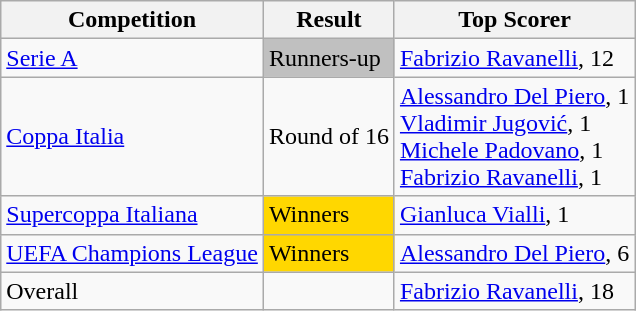<table class="wikitable">
<tr>
<th>Competition</th>
<th>Result</th>
<th>Top Scorer</th>
</tr>
<tr>
<td><a href='#'>Serie A</a></td>
<td style="background:silver;">Runners-up</td>
<td> <a href='#'>Fabrizio Ravanelli</a>, 12</td>
</tr>
<tr>
<td><a href='#'>Coppa Italia</a></td>
<td>Round of 16</td>
<td> <a href='#'>Alessandro Del Piero</a>, 1<br> <a href='#'>Vladimir Jugović</a>, 1<br> <a href='#'>Michele Padovano</a>, 1<br> <a href='#'>Fabrizio Ravanelli</a>, 1</td>
</tr>
<tr>
<td><a href='#'>Supercoppa Italiana</a></td>
<td style="background:gold;">Winners</td>
<td> <a href='#'>Gianluca Vialli</a>, 1</td>
</tr>
<tr>
<td><a href='#'>UEFA Champions League</a></td>
<td style="background:gold;">Winners</td>
<td> <a href='#'>Alessandro Del Piero</a>, 6</td>
</tr>
<tr>
<td>Overall</td>
<td></td>
<td> <a href='#'>Fabrizio Ravanelli</a>, 18</td>
</tr>
</table>
